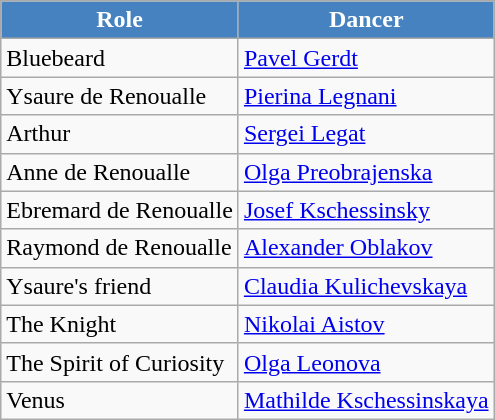<table class="wikitable" border="1">
<tr>
<th style="background:#4682BF; color:white;">Role</th>
<th style="background:#4682BF; color:white;">Dancer</th>
</tr>
<tr>
<td>Bluebeard</td>
<td><a href='#'>Pavel Gerdt</a></td>
</tr>
<tr>
<td>Ysaure de Renoualle</td>
<td><a href='#'>Pierina Legnani</a></td>
</tr>
<tr>
<td>Arthur</td>
<td><a href='#'>Sergei Legat</a></td>
</tr>
<tr>
<td>Anne de Renoualle</td>
<td><a href='#'>Olga Preobrajenska</a></td>
</tr>
<tr>
<td>Ebremard de Renoualle</td>
<td><a href='#'>Josef Kschessinsky</a></td>
</tr>
<tr>
<td>Raymond de Renoualle</td>
<td><a href='#'>Alexander Oblakov</a></td>
</tr>
<tr>
<td>Ysaure's friend</td>
<td><a href='#'>Claudia Kulichevskaya</a></td>
</tr>
<tr>
<td>The Knight</td>
<td><a href='#'>Nikolai Aistov</a></td>
</tr>
<tr>
<td>The Spirit of Curiosity</td>
<td><a href='#'>Olga Leonova</a></td>
</tr>
<tr>
<td>Venus</td>
<td><a href='#'>Mathilde Kschessinskaya</a></td>
</tr>
</table>
